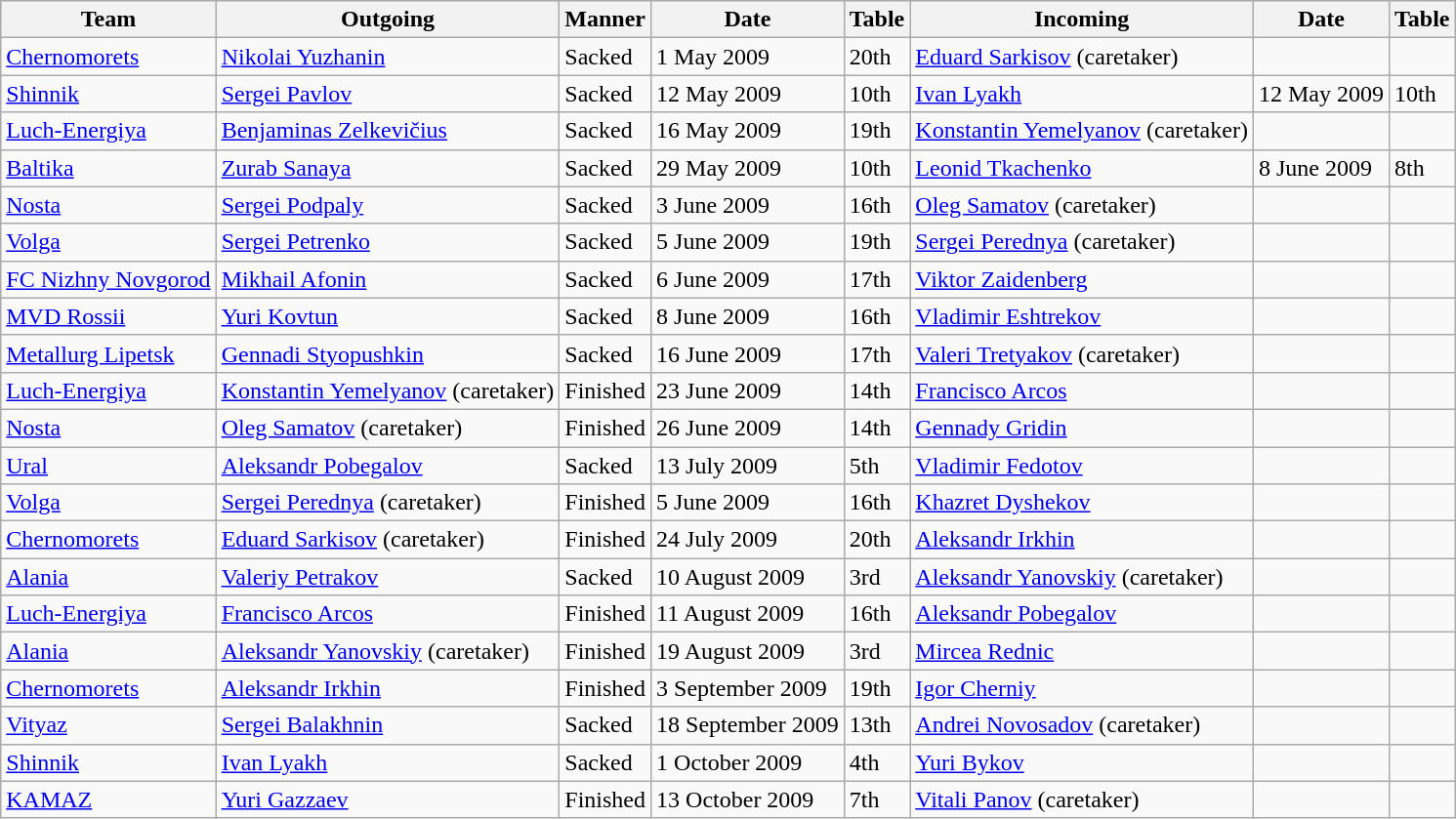<table class="wikitable">
<tr>
<th>Team</th>
<th>Outgoing</th>
<th>Manner</th>
<th>Date</th>
<th>Table</th>
<th>Incoming</th>
<th>Date</th>
<th>Table</th>
</tr>
<tr>
<td><a href='#'>Chernomorets</a></td>
<td> <a href='#'>Nikolai Yuzhanin</a></td>
<td>Sacked</td>
<td>1 May 2009</td>
<td>20th</td>
<td> <a href='#'>Eduard Sarkisov</a> (caretaker)</td>
<td></td>
<td></td>
</tr>
<tr>
<td><a href='#'>Shinnik</a></td>
<td> <a href='#'>Sergei Pavlov</a></td>
<td>Sacked</td>
<td>12 May 2009</td>
<td>10th</td>
<td> <a href='#'>Ivan Lyakh</a></td>
<td>12 May 2009</td>
<td>10th</td>
</tr>
<tr>
<td><a href='#'>Luch-Energiya</a></td>
<td> <a href='#'>Benjaminas Zelkevičius</a></td>
<td>Sacked</td>
<td>16 May 2009</td>
<td>19th</td>
<td> <a href='#'>Konstantin Yemelyanov</a> (caretaker)</td>
<td></td>
<td></td>
</tr>
<tr>
<td><a href='#'>Baltika</a></td>
<td> <a href='#'>Zurab Sanaya</a></td>
<td>Sacked</td>
<td>29 May 2009</td>
<td>10th</td>
<td> <a href='#'>Leonid Tkachenko</a></td>
<td>8 June 2009</td>
<td>8th</td>
</tr>
<tr>
<td><a href='#'>Nosta</a></td>
<td> <a href='#'>Sergei Podpaly</a></td>
<td>Sacked</td>
<td>3 June 2009</td>
<td>16th</td>
<td> <a href='#'>Oleg Samatov</a> (caretaker)</td>
<td></td>
<td></td>
</tr>
<tr>
<td><a href='#'>Volga</a></td>
<td> <a href='#'>Sergei Petrenko</a></td>
<td>Sacked</td>
<td>5 June 2009</td>
<td>19th</td>
<td> <a href='#'>Sergei Perednya</a> (caretaker)</td>
<td></td>
<td></td>
</tr>
<tr>
<td><a href='#'>FC Nizhny Novgorod</a></td>
<td> <a href='#'>Mikhail Afonin</a></td>
<td>Sacked</td>
<td>6 June 2009</td>
<td>17th</td>
<td> <a href='#'>Viktor Zaidenberg</a></td>
<td></td>
<td></td>
</tr>
<tr>
<td><a href='#'>MVD Rossii</a></td>
<td> <a href='#'>Yuri Kovtun</a></td>
<td>Sacked</td>
<td>8 June 2009</td>
<td>16th</td>
<td> <a href='#'>Vladimir Eshtrekov</a></td>
<td></td>
<td></td>
</tr>
<tr>
<td><a href='#'>Metallurg Lipetsk</a></td>
<td> <a href='#'>Gennadi Styopushkin</a></td>
<td>Sacked</td>
<td>16 June 2009</td>
<td>17th</td>
<td> <a href='#'>Valeri Tretyakov</a> (caretaker)</td>
<td></td>
<td></td>
</tr>
<tr>
<td><a href='#'>Luch-Energiya</a></td>
<td> <a href='#'>Konstantin Yemelyanov</a> (caretaker)</td>
<td>Finished</td>
<td>23 June 2009</td>
<td>14th</td>
<td> <a href='#'>Francisco Arcos</a></td>
<td></td>
<td></td>
</tr>
<tr>
<td><a href='#'>Nosta</a></td>
<td> <a href='#'>Oleg Samatov</a> (caretaker)</td>
<td>Finished</td>
<td>26 June 2009</td>
<td>14th</td>
<td> <a href='#'>Gennady Gridin</a></td>
<td></td>
<td></td>
</tr>
<tr>
<td><a href='#'>Ural</a></td>
<td> <a href='#'>Aleksandr Pobegalov</a></td>
<td>Sacked</td>
<td>13 July 2009</td>
<td>5th</td>
<td> <a href='#'>Vladimir Fedotov</a></td>
<td></td>
<td></td>
</tr>
<tr>
<td><a href='#'>Volga</a></td>
<td> <a href='#'>Sergei Perednya</a> (caretaker)</td>
<td>Finished</td>
<td>5 June 2009</td>
<td>16th</td>
<td> <a href='#'>Khazret Dyshekov</a></td>
<td></td>
<td></td>
</tr>
<tr>
<td><a href='#'>Chernomorets</a></td>
<td> <a href='#'>Eduard Sarkisov</a> (caretaker)</td>
<td>Finished</td>
<td>24 July 2009</td>
<td>20th</td>
<td> <a href='#'>Aleksandr Irkhin</a></td>
<td></td>
<td></td>
</tr>
<tr>
<td><a href='#'>Alania</a></td>
<td> <a href='#'>Valeriy Petrakov</a></td>
<td>Sacked</td>
<td>10 August 2009</td>
<td>3rd</td>
<td> <a href='#'>Aleksandr Yanovskiy</a> (caretaker)</td>
<td></td>
<td></td>
</tr>
<tr>
<td><a href='#'>Luch-Energiya</a></td>
<td> <a href='#'>Francisco Arcos</a></td>
<td>Finished</td>
<td>11 August 2009</td>
<td>16th</td>
<td> <a href='#'>Aleksandr Pobegalov</a></td>
<td></td>
<td></td>
</tr>
<tr>
<td><a href='#'>Alania</a></td>
<td> <a href='#'>Aleksandr Yanovskiy</a> (caretaker)</td>
<td>Finished</td>
<td>19 August 2009</td>
<td>3rd</td>
<td> <a href='#'>Mircea Rednic</a></td>
<td></td>
<td></td>
</tr>
<tr>
<td><a href='#'>Chernomorets</a></td>
<td> <a href='#'>Aleksandr Irkhin</a></td>
<td>Finished</td>
<td>3 September 2009</td>
<td>19th</td>
<td> <a href='#'>Igor Cherniy</a></td>
<td></td>
<td></td>
</tr>
<tr>
<td><a href='#'>Vityaz</a></td>
<td> <a href='#'>Sergei Balakhnin</a></td>
<td>Sacked</td>
<td>18 September 2009</td>
<td>13th</td>
<td> <a href='#'>Andrei Novosadov</a> (caretaker)</td>
<td></td>
<td></td>
</tr>
<tr>
<td><a href='#'>Shinnik</a></td>
<td> <a href='#'>Ivan Lyakh</a></td>
<td>Sacked</td>
<td>1 October 2009</td>
<td>4th</td>
<td> <a href='#'>Yuri Bykov</a></td>
<td></td>
<td></td>
</tr>
<tr>
<td><a href='#'>KAMAZ</a></td>
<td> <a href='#'>Yuri Gazzaev</a></td>
<td>Finished</td>
<td>13 October 2009</td>
<td>7th</td>
<td> <a href='#'>Vitali Panov</a> (caretaker)</td>
<td></td>
<td></td>
</tr>
</table>
